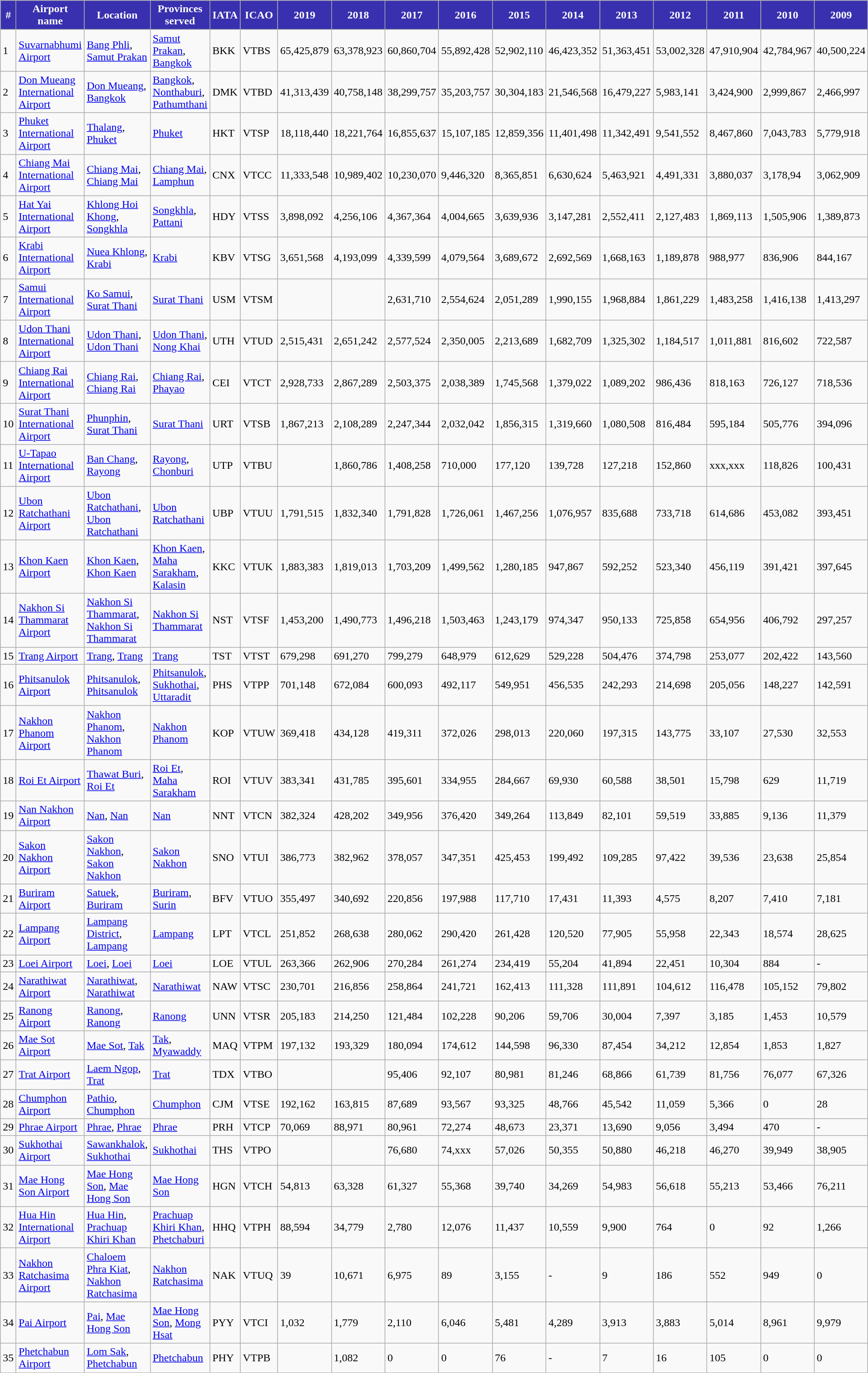<table class="sortable wikitable">
<tr>
<th style="background:#3830AE;color: white" width=25px>#</th>
<th style="background:#3830AE;color: white">Airport name</th>
<th style="background:#3830AE;color: white">Location</th>
<th style="background:#3830AE;color: white">Provinces served</th>
<th style="background:#3830AE;color: white" width=50px>IATA</th>
<th style="background:#3830AE;color: white" width=50px>ICAO</th>
<th style="background:#3830AE;color: white">2019</th>
<th style="background:#3830AE;color: white">2018</th>
<th style="background:#3830AE;color: white">2017</th>
<th style="background:#3830AE;color: white">2016</th>
<th style="background:#3830AE;color: white">2015</th>
<th style="background:#3830AE;color: white">2014</th>
<th style="background:#3830AE;color: white">2013</th>
<th style="background:#3830AE;color: white">2012</th>
<th style="background:#3830AE;color: white">2011</th>
<th style="background:#3830AE;color: white">2010</th>
<th style="background:#3830AE;color: white">2009</th>
</tr>
<tr>
<td>1</td>
<td><a href='#'>Suvarnabhumi Airport</a></td>
<td><a href='#'>Bang Phli</a>, <a href='#'>Samut Prakan</a></td>
<td><a href='#'>Samut Prakan</a>, <a href='#'>Bangkok</a></td>
<td>BKK</td>
<td>VTBS</td>
<td>65,425,879</td>
<td>63,378,923</td>
<td>60,860,704</td>
<td>55,892,428</td>
<td>52,902,110</td>
<td>46,423,352</td>
<td>51,363,451</td>
<td>53,002,328</td>
<td>47,910,904</td>
<td>42,784,967</td>
<td>40,500,224</td>
</tr>
<tr>
<td>2</td>
<td><a href='#'>Don Mueang International Airport</a></td>
<td><a href='#'>Don Mueang</a>, <a href='#'>Bangkok</a></td>
<td><a href='#'>Bangkok</a>, <a href='#'>Nonthaburi</a>, <a href='#'>Pathumthani</a></td>
<td>DMK</td>
<td>VTBD</td>
<td>41,313,439</td>
<td>40,758,148</td>
<td>38,299,757</td>
<td>35,203,757</td>
<td>30,304,183</td>
<td>21,546,568</td>
<td>16,479,227</td>
<td>5,983,141</td>
<td>3,424,900</td>
<td>2,999,867</td>
<td>2,466,997</td>
</tr>
<tr>
<td>3</td>
<td><a href='#'>Phuket International Airport</a></td>
<td><a href='#'>Thalang</a>, <a href='#'>Phuket</a></td>
<td><a href='#'>Phuket</a></td>
<td>HKT</td>
<td>VTSP</td>
<td>18,118,440</td>
<td>18,221,764</td>
<td>16,855,637</td>
<td>15,107,185</td>
<td>12,859,356</td>
<td>11,401,498</td>
<td>11,342,491</td>
<td>9,541,552</td>
<td>8,467,860</td>
<td>7,043,783</td>
<td>5,779,918</td>
</tr>
<tr>
<td>4</td>
<td><a href='#'>Chiang Mai International Airport</a></td>
<td><a href='#'>Chiang Mai</a>, <a href='#'>Chiang Mai</a></td>
<td><a href='#'>Chiang Mai</a>, <a href='#'>Lamphun</a></td>
<td>CNX</td>
<td>VTCC</td>
<td>11,333,548</td>
<td>10,989,402</td>
<td>10,230,070</td>
<td>9,446,320</td>
<td>8,365,851</td>
<td>6,630,624</td>
<td>5,463,921</td>
<td>4,491,331</td>
<td>3,880,037</td>
<td>3,178,94</td>
<td>3,062,909</td>
</tr>
<tr>
<td>5</td>
<td><a href='#'>Hat Yai International Airport</a></td>
<td><a href='#'>Khlong Hoi Khong</a>, <a href='#'>Songkhla</a></td>
<td><a href='#'>Songkhla</a>, <a href='#'>Pattani</a></td>
<td>HDY</td>
<td>VTSS</td>
<td>3,898,092</td>
<td>4,256,106</td>
<td>4,367,364</td>
<td>4,004,665</td>
<td>3,639,936</td>
<td>3,147,281</td>
<td>2,552,411</td>
<td>2,127,483</td>
<td>1,869,113</td>
<td>1,505,906</td>
<td>1,389,873</td>
</tr>
<tr>
<td>6</td>
<td><a href='#'>Krabi International Airport</a></td>
<td><a href='#'>Nuea Khlong</a>, <a href='#'>Krabi</a></td>
<td><a href='#'>Krabi</a></td>
<td>KBV</td>
<td>VTSG</td>
<td>3,651,568</td>
<td>4,193,099</td>
<td>4,339,599</td>
<td>4,079,564</td>
<td>3,689,672</td>
<td>2,692,569</td>
<td>1,668,163</td>
<td>1,189,878</td>
<td>988,977</td>
<td>836,906</td>
<td>844,167</td>
</tr>
<tr>
<td>7</td>
<td><a href='#'>Samui International Airport</a></td>
<td><a href='#'>Ko Samui</a>, <a href='#'>Surat Thani</a></td>
<td><a href='#'>Surat Thani</a></td>
<td>USM</td>
<td>VTSM</td>
<td></td>
<td></td>
<td>2,631,710</td>
<td>2,554,624</td>
<td>2,051,289</td>
<td>1,990,155</td>
<td>1,968,884</td>
<td>1,861,229</td>
<td>1,483,258</td>
<td>1,416,138</td>
<td>1,413,297</td>
</tr>
<tr>
<td>8</td>
<td><a href='#'>Udon Thani International Airport</a></td>
<td><a href='#'>Udon Thani</a>, <a href='#'>Udon Thani</a></td>
<td><a href='#'>Udon Thani</a>, <a href='#'>Nong Khai</a></td>
<td>UTH</td>
<td>VTUD</td>
<td>2,515,431</td>
<td>2,651,242</td>
<td>2,577,524</td>
<td>2,350,005</td>
<td>2,213,689</td>
<td>1,682,709</td>
<td>1,325,302</td>
<td>1,184,517</td>
<td>1,011,881</td>
<td>816,602</td>
<td>722,587</td>
</tr>
<tr>
<td>9</td>
<td><a href='#'>Chiang Rai International Airport</a></td>
<td><a href='#'>Chiang Rai</a>, <a href='#'>Chiang Rai</a></td>
<td><a href='#'>Chiang Rai</a>, <a href='#'>Phayao</a></td>
<td>CEI</td>
<td>VTCT</td>
<td>2,928,733</td>
<td>2,867,289</td>
<td>2,503,375</td>
<td>2,038,389</td>
<td>1,745,568</td>
<td>1,379,022</td>
<td>1,089,202</td>
<td>986,436</td>
<td>818,163</td>
<td>726,127</td>
<td>718,536</td>
</tr>
<tr>
<td>10</td>
<td><a href='#'>Surat Thani International Airport</a></td>
<td><a href='#'>Phunphin</a>, <a href='#'>Surat Thani</a></td>
<td><a href='#'>Surat Thani</a></td>
<td>URT</td>
<td>VTSB</td>
<td>1,867,213</td>
<td>2,108,289</td>
<td>2,247,344</td>
<td>2,032,042</td>
<td>1,856,315</td>
<td>1,319,660</td>
<td>1,080,508</td>
<td>816,484</td>
<td>595,184</td>
<td>505,776</td>
<td>394,096</td>
</tr>
<tr>
<td>11</td>
<td><a href='#'>U-Tapao International Airport</a></td>
<td><a href='#'>Ban Chang</a>, <a href='#'>Rayong</a></td>
<td><a href='#'>Rayong</a>, <a href='#'>Chonburi</a></td>
<td>UTP</td>
<td>VTBU</td>
<td></td>
<td>1,860,786</td>
<td>1,408,258</td>
<td>710,000</td>
<td>177,120</td>
<td>139,728</td>
<td>127,218</td>
<td>152,860</td>
<td>xxx,xxx</td>
<td>118,826</td>
<td>100,431</td>
</tr>
<tr>
<td>12</td>
<td><a href='#'>Ubon Ratchathani Airport</a></td>
<td><a href='#'>Ubon Ratchathani</a>, <a href='#'>Ubon Ratchathani</a></td>
<td><a href='#'>Ubon Ratchathani</a></td>
<td>UBP</td>
<td>VTUU</td>
<td>1,791,515</td>
<td>1,832,340</td>
<td>1,791,828</td>
<td>1,726,061</td>
<td>1,467,256</td>
<td>1,076,957</td>
<td>835,688</td>
<td>733,718</td>
<td>614,686</td>
<td>453,082</td>
<td>393,451</td>
</tr>
<tr>
<td>13</td>
<td><a href='#'>Khon Kaen Airport</a></td>
<td><a href='#'>Khon Kaen</a>, <a href='#'>Khon Kaen</a></td>
<td><a href='#'>Khon Kaen</a>, <a href='#'>Maha Sarakham</a>, <a href='#'>Kalasin</a></td>
<td>KKC</td>
<td>VTUK</td>
<td>1,883,383</td>
<td>1,819,013</td>
<td>1,703,209</td>
<td>1,499,562</td>
<td>1,280,185</td>
<td>947,867</td>
<td>592,252</td>
<td>523,340</td>
<td>456,119</td>
<td>391,421</td>
<td>397,645</td>
</tr>
<tr>
<td>14</td>
<td><a href='#'>Nakhon Si Thammarat Airport</a></td>
<td><a href='#'>Nakhon Si Thammarat</a>,<br><a href='#'>Nakhon Si Thammarat</a></td>
<td><a href='#'>Nakhon Si Thammarat</a></td>
<td>NST</td>
<td>VTSF</td>
<td>1,453,200</td>
<td>1,490,773</td>
<td>1,496,218</td>
<td>1,503,463</td>
<td>1,243,179</td>
<td>974,347</td>
<td>950,133</td>
<td>725,858</td>
<td>654,956</td>
<td>406,792</td>
<td>297,257</td>
</tr>
<tr>
<td>15</td>
<td><a href='#'>Trang Airport</a></td>
<td><a href='#'>Trang</a>, <a href='#'>Trang</a></td>
<td><a href='#'>Trang</a></td>
<td>TST</td>
<td>VTST</td>
<td>679,298</td>
<td>691,270</td>
<td>799,279</td>
<td>648,979</td>
<td>612,629</td>
<td>529,228</td>
<td>504,476</td>
<td>374,798</td>
<td>253,077</td>
<td>202,422</td>
<td>143,560</td>
</tr>
<tr>
<td>16</td>
<td><a href='#'>Phitsanulok Airport</a></td>
<td><a href='#'>Phitsanulok</a>, <a href='#'>Phitsanulok</a></td>
<td><a href='#'>Phitsanulok</a>, <a href='#'>Sukhothai</a>, <a href='#'>Uttaradit</a></td>
<td>PHS</td>
<td>VTPP</td>
<td>701,148</td>
<td>672,084</td>
<td>600,093</td>
<td>492,117</td>
<td>549,951</td>
<td>456,535</td>
<td>242,293</td>
<td>214,698</td>
<td>205,056</td>
<td>148,227</td>
<td>142,591</td>
</tr>
<tr>
<td>17</td>
<td><a href='#'>Nakhon Phanom Airport</a></td>
<td><a href='#'>Nakhon Phanom</a>, <a href='#'>Nakhon Phanom</a></td>
<td><a href='#'>Nakhon Phanom</a></td>
<td>KOP</td>
<td>VTUW</td>
<td>369,418</td>
<td>434,128</td>
<td>419,311</td>
<td>372,026</td>
<td>298,013</td>
<td>220,060</td>
<td>197,315</td>
<td>143,775</td>
<td>33,107</td>
<td>27,530</td>
<td>32,553</td>
</tr>
<tr>
<td>18</td>
<td><a href='#'>Roi Et Airport</a></td>
<td><a href='#'>Thawat Buri</a>, <a href='#'>Roi Et</a></td>
<td><a href='#'>Roi Et</a>, <a href='#'>Maha Sarakham</a></td>
<td>ROI</td>
<td>VTUV</td>
<td>383,341</td>
<td>431,785</td>
<td>395,601</td>
<td>334,955</td>
<td>284,667</td>
<td>69,930</td>
<td>60,588</td>
<td>38,501</td>
<td>15,798</td>
<td>629</td>
<td>11,719</td>
</tr>
<tr>
<td>19</td>
<td><a href='#'>Nan Nakhon Airport</a></td>
<td><a href='#'>Nan</a>, <a href='#'>Nan</a></td>
<td><a href='#'>Nan</a></td>
<td>NNT</td>
<td>VTCN</td>
<td>382,324</td>
<td>428,202</td>
<td>349,956</td>
<td>376,420</td>
<td>349,264</td>
<td>113,849</td>
<td>82,101</td>
<td>59,519</td>
<td>33,885</td>
<td>9,136</td>
<td>11,379</td>
</tr>
<tr>
<td>20</td>
<td><a href='#'>Sakon Nakhon Airport</a></td>
<td><a href='#'>Sakon Nakhon</a>, <a href='#'>Sakon Nakhon</a></td>
<td><a href='#'>Sakon Nakhon</a></td>
<td>SNO</td>
<td>VTUI</td>
<td>386,773</td>
<td>382,962</td>
<td>378,057</td>
<td>347,351</td>
<td>425,453</td>
<td>199,492</td>
<td>109,285</td>
<td>97,422</td>
<td>39,536</td>
<td>23,638</td>
<td>25,854</td>
</tr>
<tr>
<td>21</td>
<td><a href='#'>Buriram Airport</a></td>
<td><a href='#'>Satuek</a>, <a href='#'>Buriram</a></td>
<td><a href='#'>Buriram</a>, <a href='#'>Surin</a></td>
<td>BFV</td>
<td>VTUO</td>
<td>355,497</td>
<td>340,692</td>
<td>220,856</td>
<td>197,988</td>
<td>117,710</td>
<td>17,431</td>
<td>11,393</td>
<td>4,575</td>
<td>8,207</td>
<td>7,410</td>
<td>7,181</td>
</tr>
<tr>
<td>22</td>
<td><a href='#'>Lampang Airport</a></td>
<td><a href='#'>Lampang District</a>, <a href='#'>Lampang</a></td>
<td><a href='#'>Lampang</a></td>
<td>LPT</td>
<td>VTCL</td>
<td>251,852</td>
<td>268,638</td>
<td>280,062</td>
<td>290,420</td>
<td>261,428</td>
<td>120,520</td>
<td>77,905</td>
<td>55,958</td>
<td>22,343</td>
<td>18,574</td>
<td>28,625</td>
</tr>
<tr>
<td>23</td>
<td><a href='#'>Loei Airport</a></td>
<td><a href='#'>Loei</a>, <a href='#'>Loei</a></td>
<td><a href='#'>Loei</a></td>
<td>LOE</td>
<td>VTUL</td>
<td>263,366</td>
<td>262,906</td>
<td>270,284</td>
<td>261,274</td>
<td>234,419</td>
<td>55,204</td>
<td>41,894</td>
<td>22,451</td>
<td>10,304</td>
<td>884</td>
<td>-</td>
</tr>
<tr>
<td>24</td>
<td><a href='#'>Narathiwat Airport</a></td>
<td><a href='#'>Narathiwat</a>, <a href='#'>Narathiwat</a></td>
<td><a href='#'>Narathiwat</a></td>
<td>NAW</td>
<td>VTSC</td>
<td>230,701</td>
<td>216,856</td>
<td>258,864</td>
<td>241,721</td>
<td>162,413</td>
<td>111,328</td>
<td>111,891</td>
<td>104,612</td>
<td>116,478</td>
<td>105,152</td>
<td>79,802</td>
</tr>
<tr>
<td>25</td>
<td><a href='#'>Ranong Airport</a></td>
<td><a href='#'>Ranong</a>, <a href='#'>Ranong</a></td>
<td><a href='#'>Ranong</a></td>
<td>UNN</td>
<td>VTSR</td>
<td>205,183</td>
<td>214,250</td>
<td>121,484</td>
<td>102,228</td>
<td>90,206</td>
<td>59,706</td>
<td>30,004</td>
<td>7,397</td>
<td>3,185</td>
<td>1,453</td>
<td>10,579</td>
</tr>
<tr>
<td>26</td>
<td><a href='#'>Mae Sot Airport</a></td>
<td><a href='#'>Mae Sot</a>, <a href='#'>Tak</a></td>
<td><a href='#'>Tak</a>, <a href='#'>Myawaddy</a></td>
<td>MAQ</td>
<td>VTPM</td>
<td>197,132</td>
<td>193,329</td>
<td>180,094</td>
<td>174,612</td>
<td>144,598</td>
<td>96,330</td>
<td>87,454</td>
<td>34,212</td>
<td>12,854</td>
<td>1,853</td>
<td>1,827</td>
</tr>
<tr>
<td>27</td>
<td><a href='#'>Trat Airport</a></td>
<td><a href='#'>Laem Ngop</a>, <a href='#'>Trat</a></td>
<td><a href='#'>Trat</a></td>
<td>TDX</td>
<td>VTBO</td>
<td></td>
<td></td>
<td>95,406</td>
<td>92,107</td>
<td>80,981</td>
<td>81,246</td>
<td>68,866</td>
<td>61,739</td>
<td>81,756</td>
<td>76,077</td>
<td>67,326</td>
</tr>
<tr>
<td>28</td>
<td><a href='#'>Chumphon Airport</a></td>
<td><a href='#'>Pathio</a>, <a href='#'>Chumphon</a></td>
<td><a href='#'>Chumphon</a></td>
<td>CJM</td>
<td>VTSE</td>
<td>192,162</td>
<td>163,815</td>
<td>87,689</td>
<td>93,567</td>
<td>93,325</td>
<td>48,766</td>
<td>45,542</td>
<td>11,059</td>
<td>5,366</td>
<td>0</td>
<td>28</td>
</tr>
<tr>
<td>29</td>
<td><a href='#'>Phrae Airport</a></td>
<td><a href='#'>Phrae</a>, <a href='#'>Phrae</a></td>
<td><a href='#'>Phrae</a></td>
<td>PRH</td>
<td>VTCP</td>
<td>70,069</td>
<td>88,971</td>
<td>80,961</td>
<td>72,274</td>
<td>48,673</td>
<td>23,371</td>
<td>13,690</td>
<td>9,056</td>
<td>3,494</td>
<td>470</td>
<td>-</td>
</tr>
<tr>
<td>30</td>
<td><a href='#'>Sukhothai Airport</a></td>
<td><a href='#'>Sawankhalok</a>, <a href='#'>Sukhothai</a></td>
<td><a href='#'>Sukhothai</a></td>
<td>THS</td>
<td>VTPO</td>
<td></td>
<td></td>
<td>76,680</td>
<td>74,xxx</td>
<td>57,026</td>
<td>50,355</td>
<td>50,880</td>
<td>46,218</td>
<td>46,270</td>
<td>39,949</td>
<td>38,905</td>
</tr>
<tr>
<td>31</td>
<td><a href='#'>Mae Hong Son Airport</a></td>
<td><a href='#'>Mae Hong Son</a>, <a href='#'>Mae Hong Son</a></td>
<td><a href='#'>Mae Hong Son</a></td>
<td>HGN</td>
<td>VTCH</td>
<td>54,813</td>
<td>63,328</td>
<td>61,327</td>
<td>55,368</td>
<td>39,740</td>
<td>34,269</td>
<td>54,983</td>
<td>56,618</td>
<td>55,213</td>
<td>53,466</td>
<td>76,211</td>
</tr>
<tr>
<td>32</td>
<td><a href='#'>Hua Hin International Airport</a></td>
<td><a href='#'>Hua Hin</a>, <a href='#'>Prachuap Khiri Khan</a></td>
<td><a href='#'>Prachuap Khiri Khan</a>, <a href='#'>Phetchaburi</a></td>
<td>HHQ</td>
<td>VTPH</td>
<td>88,594</td>
<td>34,779</td>
<td>2,780</td>
<td>12,076</td>
<td>11,437</td>
<td>10,559</td>
<td>9,900</td>
<td>764</td>
<td>0</td>
<td>92</td>
<td>1,266</td>
</tr>
<tr>
<td>33</td>
<td><a href='#'>Nakhon Ratchasima Airport</a></td>
<td><a href='#'>Chaloem Phra Kiat</a>,<br><a href='#'>Nakhon Ratchasima</a></td>
<td><a href='#'>Nakhon Ratchasima</a></td>
<td>NAK</td>
<td>VTUQ</td>
<td>39</td>
<td>10,671</td>
<td>6,975</td>
<td>89</td>
<td>3,155</td>
<td>-</td>
<td>9</td>
<td>186</td>
<td>552</td>
<td>949</td>
<td>0</td>
</tr>
<tr>
<td>34</td>
<td><a href='#'>Pai Airport</a></td>
<td><a href='#'>Pai</a>, <a href='#'>Mae Hong Son</a></td>
<td><a href='#'>Mae Hong Son</a>, <a href='#'>Mong Hsat</a></td>
<td>PYY</td>
<td>VTCI</td>
<td>1,032</td>
<td>1,779</td>
<td>2,110</td>
<td>6,046</td>
<td>5,481</td>
<td>4,289</td>
<td>3,913</td>
<td>3,883</td>
<td>5,014</td>
<td>8,961</td>
<td>9,979</td>
</tr>
<tr>
<td>35</td>
<td><a href='#'>Phetchabun Airport</a></td>
<td><a href='#'>Lom Sak</a>, <a href='#'>Phetchabun</a></td>
<td><a href='#'>Phetchabun</a></td>
<td>PHY</td>
<td>VTPB</td>
<td></td>
<td>1,082</td>
<td>0</td>
<td>0</td>
<td>76</td>
<td>-</td>
<td>7</td>
<td>16</td>
<td>105</td>
<td>0</td>
<td>0</td>
</tr>
</table>
